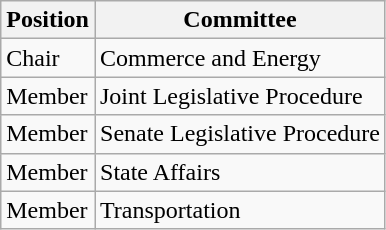<table class="wikitable">
<tr>
<th>Position</th>
<th>Committee</th>
</tr>
<tr>
<td>Chair</td>
<td>Commerce and Energy</td>
</tr>
<tr>
<td>Member</td>
<td>Joint Legislative Procedure</td>
</tr>
<tr>
<td>Member</td>
<td>Senate Legislative Procedure</td>
</tr>
<tr>
<td>Member</td>
<td>State Affairs</td>
</tr>
<tr>
<td>Member</td>
<td>Transportation</td>
</tr>
</table>
